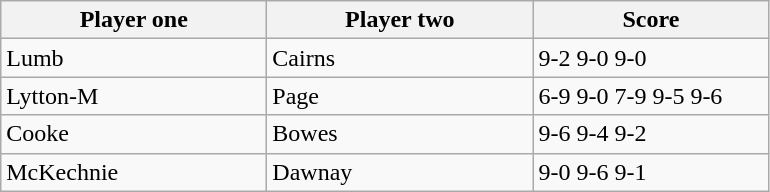<table class="wikitable">
<tr>
<th width=170>Player one</th>
<th width=170>Player two</th>
<th width=150>Score</th>
</tr>
<tr>
<td> Lumb</td>
<td> Cairns</td>
<td>9-2 9-0 9-0</td>
</tr>
<tr>
<td> Lytton-M</td>
<td> Page</td>
<td>6-9 9-0 7-9 9-5 9-6</td>
</tr>
<tr>
<td> Cooke</td>
<td> Bowes</td>
<td>9-6 9-4 9-2</td>
</tr>
<tr>
<td> McKechnie</td>
<td> Dawnay</td>
<td>9-0 9-6 9-1</td>
</tr>
</table>
